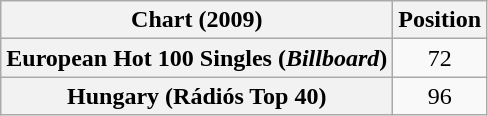<table class="wikitable sortable plainrowheaders">
<tr>
<th scope="col">Chart (2009)</th>
<th scope="col">Position</th>
</tr>
<tr>
<th scope="row">European Hot 100 Singles (<em>Billboard</em>)</th>
<td style="text-align:center;">72</td>
</tr>
<tr>
<th scope="row">Hungary (Rádiós Top 40)</th>
<td style="text-align:center;">96</td>
</tr>
</table>
